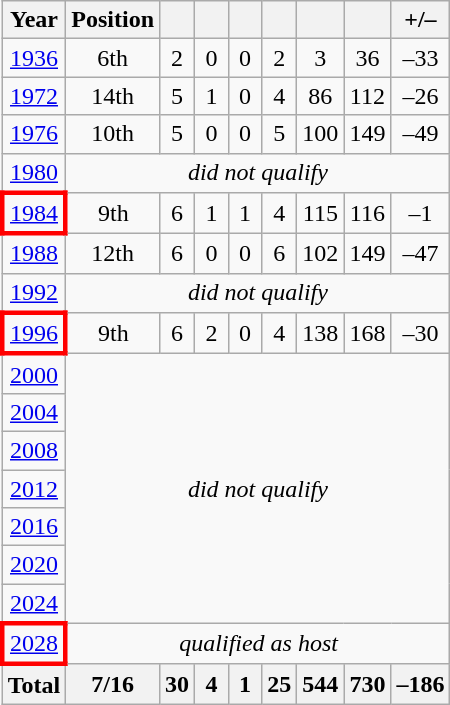<table class="wikitable" style="text-align: center;">
<tr>
<th>Year</th>
<th>Position</th>
<th width="15"></th>
<th width="15"></th>
<th width="15"></th>
<th width="15"></th>
<th></th>
<th></th>
<th>+/–</th>
</tr>
<tr>
<td> <a href='#'>1936</a></td>
<td>6th</td>
<td>2</td>
<td>0</td>
<td>0</td>
<td>2</td>
<td>3</td>
<td>36</td>
<td>–33</td>
</tr>
<tr>
<td> <a href='#'>1972</a></td>
<td>14th</td>
<td>5</td>
<td>1</td>
<td>0</td>
<td>4</td>
<td>86</td>
<td>112</td>
<td>–26</td>
</tr>
<tr>
<td> <a href='#'>1976</a></td>
<td>10th</td>
<td>5</td>
<td>0</td>
<td>0</td>
<td>5</td>
<td>100</td>
<td>149</td>
<td>–49</td>
</tr>
<tr>
<td> <a href='#'>1980</a></td>
<td colspan="8"><em>did not qualify</em></td>
</tr>
<tr>
<td style="border: 3px solid red"> <a href='#'>1984</a></td>
<td>9th</td>
<td>6</td>
<td>1</td>
<td>1</td>
<td>4</td>
<td>115</td>
<td>116</td>
<td>–1</td>
</tr>
<tr>
<td> <a href='#'>1988</a></td>
<td>12th</td>
<td>6</td>
<td>0</td>
<td>0</td>
<td>6</td>
<td>102</td>
<td>149</td>
<td>–47</td>
</tr>
<tr>
<td> <a href='#'>1992</a></td>
<td colspan="8"><em>did not qualify</em></td>
</tr>
<tr>
<td style="border: 3px solid red"> <a href='#'>1996</a></td>
<td>9th</td>
<td>6</td>
<td>2</td>
<td>0</td>
<td>4</td>
<td>138</td>
<td>168</td>
<td>–30</td>
</tr>
<tr>
<td> <a href='#'>2000</a></td>
<td colspan="8" rowspan=7><em>did not qualify</em></td>
</tr>
<tr>
<td> <a href='#'>2004</a></td>
</tr>
<tr>
<td> <a href='#'>2008</a></td>
</tr>
<tr>
<td> <a href='#'>2012</a></td>
</tr>
<tr>
<td> <a href='#'>2016</a></td>
</tr>
<tr>
<td> <a href='#'>2020</a></td>
</tr>
<tr>
<td> <a href='#'>2024</a></td>
</tr>
<tr>
<td style="border: 3px solid red"> <a href='#'>2028</a></td>
<td colspan="8"><em>qualified as host</em></td>
</tr>
<tr>
<th>Total</th>
<th>7/16</th>
<th>30</th>
<th>4</th>
<th>1</th>
<th>25</th>
<th>544</th>
<th>730</th>
<th>–186</th>
</tr>
</table>
